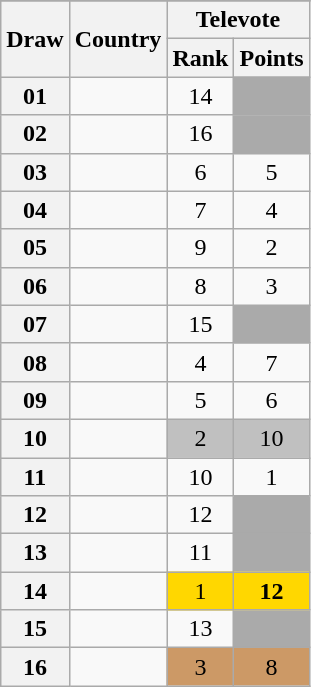<table class="sortable wikitable collapsible plainrowheaders" style="text-align:center;">
<tr>
</tr>
<tr>
<th scope="col" rowspan="2">Draw</th>
<th scope="col" rowspan="2">Country</th>
<th scope="col" colspan="2">Televote</th>
</tr>
<tr>
<th scope="col">Rank</th>
<th scope="col" class="unsortable">Points</th>
</tr>
<tr>
<th scope="row" style="text-align:center;">01</th>
<td style="text-align:left;"></td>
<td>14</td>
<td style="background:#AAAAAA;"></td>
</tr>
<tr>
<th scope="row" style="text-align:center;">02</th>
<td style="text-align:left;"></td>
<td>16</td>
<td style="background:#AAAAAA;"></td>
</tr>
<tr>
<th scope="row" style="text-align:center;">03</th>
<td style="text-align:left;"></td>
<td>6</td>
<td>5</td>
</tr>
<tr>
<th scope="row" style="text-align:center;">04</th>
<td style="text-align:left;"></td>
<td>7</td>
<td>4</td>
</tr>
<tr>
<th scope="row" style="text-align:center;">05</th>
<td style="text-align:left;"></td>
<td>9</td>
<td>2</td>
</tr>
<tr>
<th scope="row" style="text-align:center;">06</th>
<td style="text-align:left;"></td>
<td>8</td>
<td>3</td>
</tr>
<tr>
<th scope="row" style="text-align:center;">07</th>
<td style="text-align:left;"></td>
<td>15</td>
<td style="background:#AAAAAA;"></td>
</tr>
<tr>
<th scope="row" style="text-align:center;">08</th>
<td style="text-align:left;"></td>
<td>4</td>
<td>7</td>
</tr>
<tr>
<th scope="row" style="text-align:center;">09</th>
<td style="text-align:left;"></td>
<td>5</td>
<td>6</td>
</tr>
<tr>
<th scope="row" style="text-align:center;">10</th>
<td style="text-align:left;"></td>
<td style="background:silver;">2</td>
<td style="background:silver;">10</td>
</tr>
<tr>
<th scope="row" style="text-align:center;">11</th>
<td style="text-align:left;"></td>
<td>10</td>
<td>1</td>
</tr>
<tr>
<th scope="row" style="text-align:center;">12</th>
<td style="text-align:left;"></td>
<td>12</td>
<td style="background:#AAAAAA;"></td>
</tr>
<tr>
<th scope="row" style="text-align:center;">13</th>
<td style="text-align:left;"></td>
<td>11</td>
<td style="background:#AAAAAA;"></td>
</tr>
<tr>
<th scope="row" style="text-align:center;">14</th>
<td style="text-align:left;"></td>
<td style="background:gold;">1</td>
<td style="background:gold;"><strong>12</strong></td>
</tr>
<tr>
<th scope="row" style="text-align:center;">15</th>
<td style="text-align:left;"></td>
<td>13</td>
<td style="background:#AAAAAA;"></td>
</tr>
<tr>
<th scope="row" style="text-align:center;">16</th>
<td style="text-align:left;"></td>
<td style="background:#CC9966;">3</td>
<td style="background:#CC9966;">8</td>
</tr>
</table>
